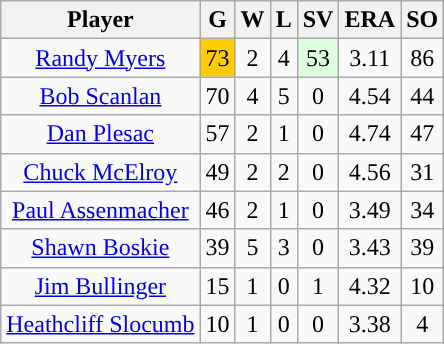<table class="wikitable sortable" style="text-align:center">
<tr>
<th>Player</th>
<th>G</th>
<th>W</th>
<th>L</th>
<th>SV</th>
<th>ERA</th>
<th>SO</th>
</tr>
<tr>
<td><a href='#'>Randy Myers</a></td>
<td style="background:#fc0;">73</td>
<td>2</td>
<td>4</td>
<td style="background:#DDFFDD;">53</td>
<td>3.11</td>
<td>86</td>
</tr>
<tr>
<td><a href='#'>Bob Scanlan</a></td>
<td>70</td>
<td>4</td>
<td>5</td>
<td>0</td>
<td>4.54</td>
<td>44</td>
</tr>
<tr>
<td><a href='#'>Dan Plesac</a></td>
<td>57</td>
<td>2</td>
<td>1</td>
<td>0</td>
<td>4.74</td>
<td>47</td>
</tr>
<tr>
<td><a href='#'>Chuck McElroy</a></td>
<td>49</td>
<td>2</td>
<td>2</td>
<td>0</td>
<td>4.56</td>
<td>31</td>
</tr>
<tr>
<td><a href='#'>Paul Assenmacher</a></td>
<td>46</td>
<td>2</td>
<td>1</td>
<td>0</td>
<td>3.49</td>
<td>34</td>
</tr>
<tr>
<td><a href='#'>Shawn Boskie</a></td>
<td>39</td>
<td>5</td>
<td>3</td>
<td>0</td>
<td>3.43</td>
<td>39</td>
</tr>
<tr>
<td><a href='#'>Jim Bullinger</a></td>
<td>15</td>
<td>1</td>
<td>0</td>
<td>1</td>
<td>4.32</td>
<td>10</td>
</tr>
<tr>
<td><a href='#'>Heathcliff Slocumb</a></td>
<td>10</td>
<td>1</td>
<td>0</td>
<td>0</td>
<td>3.38</td>
<td>4</td>
</tr>
</table>
